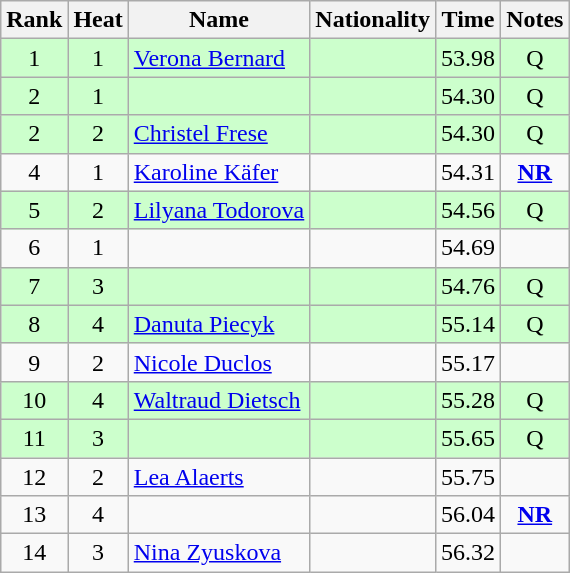<table class="wikitable sortable" style="text-align:center">
<tr>
<th>Rank</th>
<th>Heat</th>
<th>Name</th>
<th>Nationality</th>
<th>Time</th>
<th>Notes</th>
</tr>
<tr bgcolor=ccffcc>
<td>1</td>
<td>1</td>
<td align="left"><a href='#'>Verona Bernard</a></td>
<td align=left></td>
<td>53.98</td>
<td>Q</td>
</tr>
<tr bgcolor=ccffcc>
<td>2</td>
<td>1</td>
<td align="left"></td>
<td align=left></td>
<td>54.30</td>
<td>Q</td>
</tr>
<tr bgcolor=ccffcc>
<td>2</td>
<td>2</td>
<td align="left"><a href='#'>Christel Frese</a></td>
<td align=left></td>
<td>54.30</td>
<td>Q</td>
</tr>
<tr>
<td>4</td>
<td>1</td>
<td align="left"><a href='#'>Karoline Käfer</a></td>
<td align=left></td>
<td>54.31</td>
<td><strong><a href='#'>NR</a></strong></td>
</tr>
<tr bgcolor=ccffcc>
<td>5</td>
<td>2</td>
<td align="left"><a href='#'>Lilyana Todorova</a></td>
<td align=left></td>
<td>54.56</td>
<td>Q</td>
</tr>
<tr>
<td>6</td>
<td>1</td>
<td align="left"></td>
<td align=left></td>
<td>54.69</td>
<td></td>
</tr>
<tr bgcolor=ccffcc>
<td>7</td>
<td>3</td>
<td align="left"></td>
<td align=left></td>
<td>54.76</td>
<td>Q</td>
</tr>
<tr bgcolor=ccffcc>
<td>8</td>
<td>4</td>
<td align="left"><a href='#'>Danuta Piecyk</a></td>
<td align=left></td>
<td>55.14</td>
<td>Q</td>
</tr>
<tr>
<td>9</td>
<td>2</td>
<td align="left"><a href='#'>Nicole Duclos</a></td>
<td align=left></td>
<td>55.17</td>
<td></td>
</tr>
<tr bgcolor=ccffcc>
<td>10</td>
<td>4</td>
<td align="left"><a href='#'>Waltraud Dietsch</a></td>
<td align=left></td>
<td>55.28</td>
<td>Q</td>
</tr>
<tr bgcolor=ccffcc>
<td>11</td>
<td>3</td>
<td align="left"></td>
<td align=left></td>
<td>55.65</td>
<td>Q</td>
</tr>
<tr>
<td>12</td>
<td>2</td>
<td align="left"><a href='#'>Lea Alaerts</a></td>
<td align=left></td>
<td>55.75</td>
<td></td>
</tr>
<tr>
<td>13</td>
<td>4</td>
<td align="left"></td>
<td align=left></td>
<td>56.04</td>
<td><strong><a href='#'>NR</a></strong></td>
</tr>
<tr>
<td>14</td>
<td>3</td>
<td align="left"><a href='#'>Nina Zyuskova</a></td>
<td align=left></td>
<td>56.32</td>
<td></td>
</tr>
</table>
